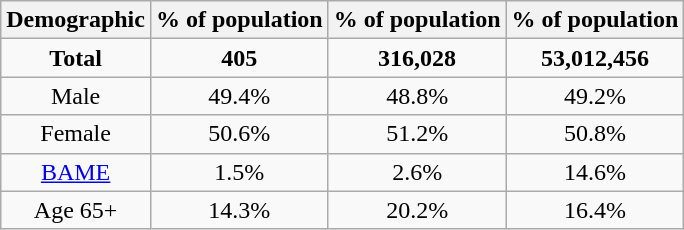<table class="wikitable sortable" style="text-align: center">
<tr>
<th>Demographic</th>
<th>% of population <br> </th>
<th>% of population <br> </th>
<th>% of population <br> </th>
</tr>
<tr>
<td><strong>Total</strong></td>
<td><strong>405</strong></td>
<td><strong>316,028</strong></td>
<td><strong>53,012,456</strong></td>
</tr>
<tr>
<td>Male</td>
<td>49.4%</td>
<td>48.8%</td>
<td>49.2%</td>
</tr>
<tr>
<td>Female</td>
<td>50.6%</td>
<td>51.2%</td>
<td>50.8%</td>
</tr>
<tr>
<td><a href='#'>BAME</a></td>
<td>1.5%</td>
<td>2.6%</td>
<td>14.6%</td>
</tr>
<tr>
<td>Age 65+</td>
<td>14.3%</td>
<td>20.2%</td>
<td>16.4%</td>
</tr>
</table>
